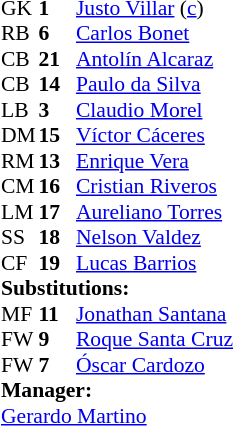<table style="font-size: 90%" cellspacing="0" cellpadding="0" align="center">
<tr>
<th width=25></th>
<th width=25></th>
</tr>
<tr>
<td>GK</td>
<td><strong>1</strong></td>
<td><a href='#'>Justo Villar</a> (<a href='#'>c</a>)</td>
</tr>
<tr>
<td>RB</td>
<td><strong>6</strong></td>
<td><a href='#'>Carlos Bonet</a></td>
</tr>
<tr>
<td>CB</td>
<td><strong>21</strong></td>
<td><a href='#'>Antolín Alcaraz</a></td>
</tr>
<tr>
<td>CB</td>
<td><strong>14</strong></td>
<td><a href='#'>Paulo da Silva</a></td>
</tr>
<tr>
<td>LB</td>
<td><strong>3</strong></td>
<td><a href='#'>Claudio Morel</a></td>
</tr>
<tr>
<td>DM</td>
<td><strong>15</strong></td>
<td><a href='#'>Víctor Cáceres</a></td>
<td></td>
</tr>
<tr>
<td>RM</td>
<td><strong>13</strong></td>
<td><a href='#'>Enrique Vera</a></td>
</tr>
<tr>
<td>CM</td>
<td><strong>16</strong></td>
<td><a href='#'>Cristian Riveros</a></td>
</tr>
<tr>
<td>LM</td>
<td><strong>17</strong></td>
<td><a href='#'>Aureliano Torres</a></td>
<td></td>
<td></td>
</tr>
<tr>
<td>SS</td>
<td><strong>18</strong></td>
<td><a href='#'>Nelson Valdez</a></td>
<td></td>
<td></td>
</tr>
<tr>
<td>CF</td>
<td><strong>19</strong></td>
<td><a href='#'>Lucas Barrios</a></td>
<td></td>
<td></td>
</tr>
<tr>
<td colspan=3><strong>Substitutions:</strong></td>
</tr>
<tr>
<td>MF</td>
<td><strong>11</strong></td>
<td><a href='#'>Jonathan Santana</a></td>
<td></td>
<td></td>
</tr>
<tr>
<td>FW</td>
<td><strong>9</strong></td>
<td><a href='#'>Roque Santa Cruz</a></td>
<td></td>
<td></td>
</tr>
<tr>
<td>FW</td>
<td><strong>7</strong></td>
<td><a href='#'>Óscar Cardozo</a></td>
<td></td>
<td></td>
</tr>
<tr>
<td colspan=3><strong>Manager:</strong></td>
</tr>
<tr>
<td colspan=4><a href='#'>Gerardo Martino</a></td>
</tr>
</table>
